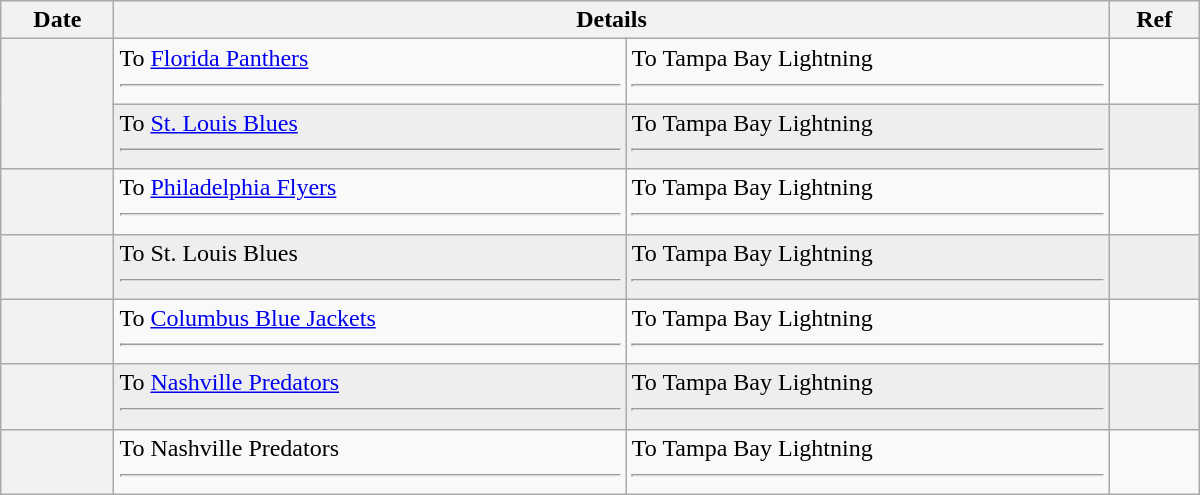<table class="wikitable plainrowheaders" style="width: 50em;">
<tr>
<th scope="col">Date</th>
<th scope="col" colspan="2">Details</th>
<th scope="col">Ref</th>
</tr>
<tr>
<th scope="row" rowspan=2></th>
<td valign="top">To <a href='#'>Florida Panthers</a> <hr></td>
<td valign="top">To Tampa Bay Lightning <hr></td>
<td></td>
</tr>
<tr bgcolor="#eeeeee">
<td valign="top">To <a href='#'>St. Louis Blues</a> <hr></td>
<td valign="top">To Tampa Bay Lightning <hr></td>
<td></td>
</tr>
<tr>
<th scope="row"></th>
<td valign="top">To <a href='#'>Philadelphia Flyers</a> <hr></td>
<td valign="top">To Tampa Bay Lightning <hr></td>
<td></td>
</tr>
<tr bgcolor="#eeeeee">
<th scope="row"></th>
<td valign="top">To St. Louis Blues <hr></td>
<td valign="top">To Tampa Bay Lightning <hr></td>
<td></td>
</tr>
<tr>
<th scope="row"></th>
<td valign="top">To <a href='#'>Columbus Blue Jackets</a> <hr></td>
<td valign="top">To Tampa Bay Lightning <hr></td>
<td></td>
</tr>
<tr bgcolor="#eeeeee">
<th scope="row"></th>
<td valign="top">To <a href='#'>Nashville Predators</a> <hr></td>
<td valign="top">To Tampa Bay Lightning <hr></td>
<td></td>
</tr>
<tr>
<th scope="row"></th>
<td valign="top">To Nashville Predators <hr></td>
<td valign="top">To Tampa Bay Lightning <hr></td>
<td></td>
</tr>
</table>
